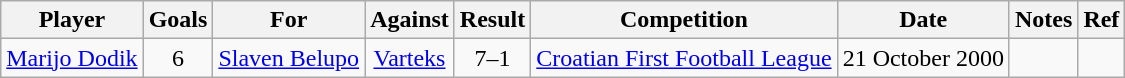<table class="wikitable" style="text-align:center;">
<tr>
<th>Player</th>
<th>Goals</th>
<th>For</th>
<th>Against</th>
<th>Result</th>
<th>Competition</th>
<th>Date</th>
<th>Notes</th>
<th>Ref</th>
</tr>
<tr>
<td align="left"><a href='#'>Marijo Dodik</a></td>
<td>6</td>
<td><a href='#'>Slaven Belupo</a></td>
<td><a href='#'>Varteks</a></td>
<td>7–1</td>
<td><a href='#'>Croatian First Football League</a></td>
<td>21 October 2000</td>
<td></td>
</tr>
</table>
